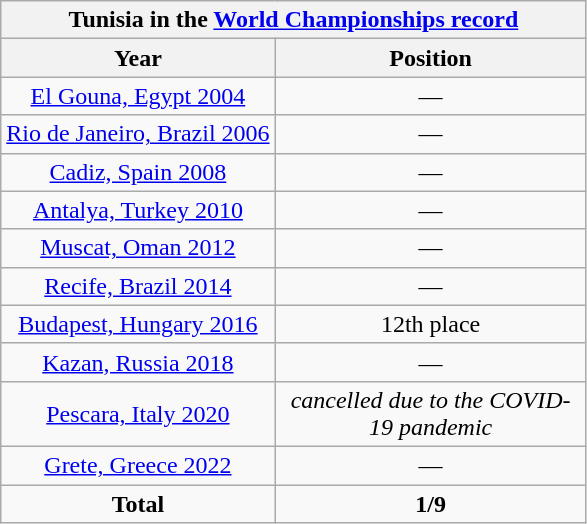<table class="wikitable" style="text-align: center;">
<tr>
<th colspan=2>Tunisia in the <a href='#'>World Championships record</a></th>
</tr>
<tr>
<th>Year</th>
<th width="200">Position</th>
</tr>
<tr>
<td> <a href='#'>El Gouna, Egypt 2004</a></td>
<td>—</td>
</tr>
<tr>
<td> <a href='#'>Rio de Janeiro, Brazil 2006</a></td>
<td>—</td>
</tr>
<tr>
<td> <a href='#'>Cadiz, Spain 2008</a></td>
<td>—</td>
</tr>
<tr>
<td> <a href='#'>Antalya, Turkey 2010</a></td>
<td>—</td>
</tr>
<tr>
<td> <a href='#'>Muscat, Oman 2012</a></td>
<td>—</td>
</tr>
<tr>
<td> <a href='#'>Recife, Brazil 2014</a></td>
<td>—</td>
</tr>
<tr>
<td> <a href='#'>Budapest, Hungary 2016</a></td>
<td>12th place</td>
</tr>
<tr>
<td> <a href='#'>Kazan, Russia 2018</a></td>
<td>—</td>
</tr>
<tr>
<td> <a href='#'>Pescara, Italy 2020</a></td>
<td><em>cancelled due to the COVID-19 pandemic</em></td>
</tr>
<tr>
<td> <a href='#'>Grete, Greece 2022</a></td>
<td>—</td>
</tr>
<tr>
<td><strong>Total</strong></td>
<td><strong>1/9</strong></td>
</tr>
</table>
